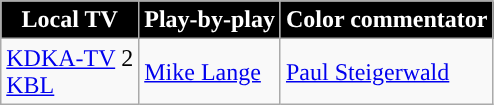<table class="wikitable sortable sortable">
<tr>
<th style="color:white; background:#000000; ">Local TV</th>
<th style="color:white; background:#000000; ">Play-by-play</th>
<th style="color:white; background:#000000; ">Color commentator</th>
</tr>
<tr>
<td><a href='#'>KDKA-TV</a> 2<br><a href='#'>KBL</a></td>
<td><a href='#'>Mike Lange</a></td>
<td><a href='#'>Paul Steigerwald</a></td>
</tr>
</table>
